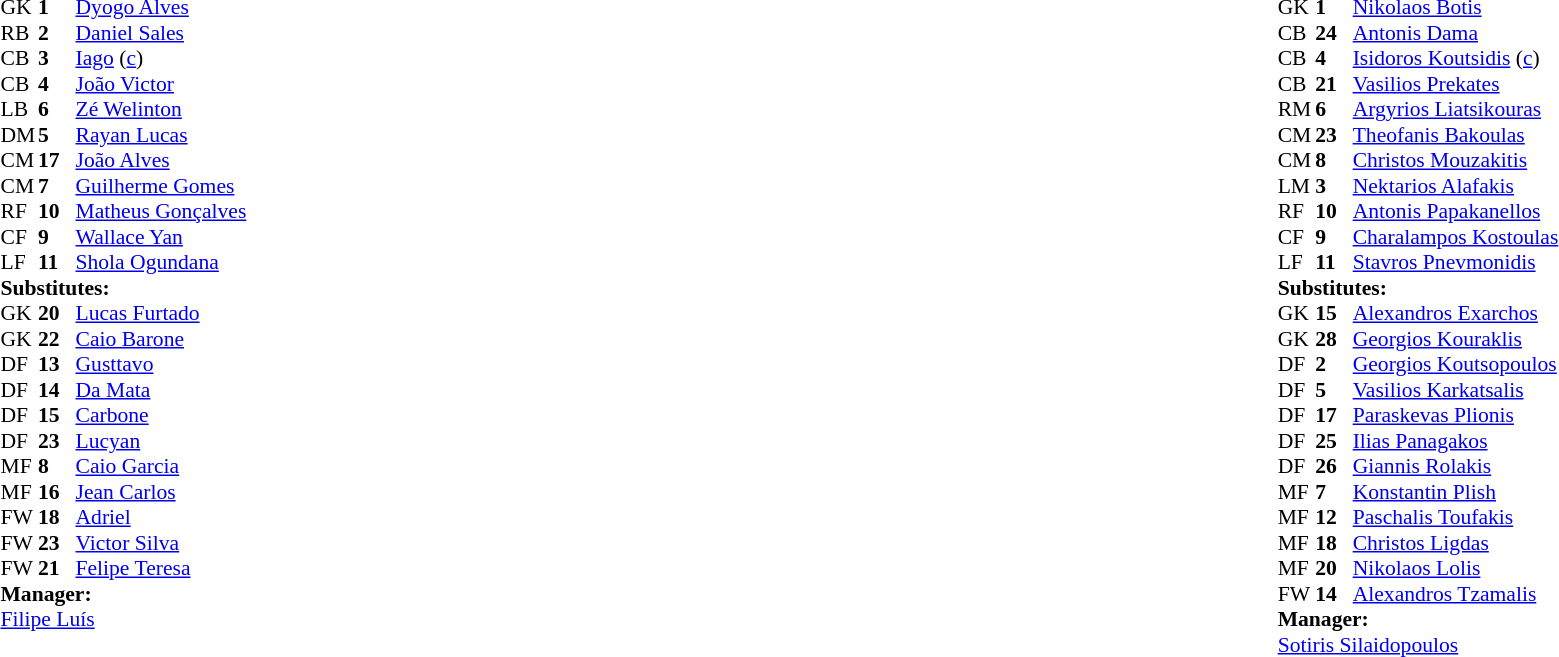<table width="100%">
<tr>
<td valign="top" width="40%"><br><table style="font-size:90%" cellspacing="0" cellpadding="0">
<tr>
<th width=25></th>
<th width=25></th>
</tr>
<tr>
<td>GK</td>
<td><strong>1</strong></td>
<td> <a href='#'>Dyogo Alves</a></td>
</tr>
<tr>
<td>RB</td>
<td><strong>2</strong></td>
<td> <a href='#'>Daniel Sales</a></td>
<td></td>
<td></td>
</tr>
<tr>
<td>CB</td>
<td><strong>3</strong></td>
<td> <a href='#'>Iago</a> (<a href='#'>c</a>)</td>
</tr>
<tr>
<td>CB</td>
<td><strong>4</strong></td>
<td> <a href='#'>João Victor</a></td>
</tr>
<tr>
<td>LB</td>
<td><strong>6</strong></td>
<td> <a href='#'>Zé Welinton</a></td>
<td></td>
<td></td>
</tr>
<tr>
<td>DM</td>
<td><strong>5</strong></td>
<td> <a href='#'>Rayan Lucas</a></td>
</tr>
<tr>
<td>CM</td>
<td><strong>17</strong></td>
<td> <a href='#'>João Alves</a></td>
<td></td>
<td></td>
</tr>
<tr>
<td>CM</td>
<td><strong>7</strong></td>
<td> <a href='#'>Guilherme Gomes</a></td>
<td></td>
<td></td>
</tr>
<tr>
<td>RF</td>
<td><strong>10</strong></td>
<td> <a href='#'>Matheus Gonçalves</a></td>
</tr>
<tr>
<td>CF</td>
<td><strong>9</strong></td>
<td> <a href='#'>Wallace Yan</a></td>
</tr>
<tr>
<td>LF</td>
<td><strong>11</strong></td>
<td> <a href='#'>Shola Ogundana</a></td>
<td></td>
<td></td>
</tr>
<tr>
<td colspan=3><strong>Substitutes:</strong></td>
</tr>
<tr>
<td>GK</td>
<td><strong>20</strong></td>
<td> <a href='#'>Lucas Furtado</a></td>
</tr>
<tr>
<td>GK</td>
<td><strong>22</strong></td>
<td> <a href='#'>Caio Barone</a></td>
</tr>
<tr>
<td>DF</td>
<td><strong>13</strong></td>
<td> <a href='#'>Gusttavo</a></td>
</tr>
<tr>
<td>DF</td>
<td><strong>14</strong></td>
<td> <a href='#'>Da Mata</a></td>
<td></td>
<td></td>
</tr>
<tr>
<td>DF</td>
<td><strong>15</strong></td>
<td> <a href='#'>Carbone</a></td>
</tr>
<tr>
<td>DF</td>
<td><strong>23</strong></td>
<td> <a href='#'>Lucyan</a></td>
</tr>
<tr>
<td>MF</td>
<td><strong>8</strong></td>
<td> <a href='#'>Caio Garcia</a></td>
<td></td>
<td></td>
</tr>
<tr>
<td>MF</td>
<td><strong>16</strong></td>
<td> <a href='#'>Jean Carlos</a></td>
<td></td>
<td></td>
</tr>
<tr>
<td>FW</td>
<td><strong>18</strong></td>
<td> <a href='#'>Adriel</a></td>
<td></td>
<td></td>
</tr>
<tr>
<td>FW</td>
<td><strong>23</strong></td>
<td> <a href='#'>Victor Silva</a></td>
</tr>
<tr>
<td>FW</td>
<td><strong>21</strong></td>
<td> <a href='#'>Felipe Teresa</a></td>
<td></td>
<td></td>
</tr>
<tr>
<td colspan=3><strong>Manager:</strong></td>
</tr>
<tr>
<td colspan=3><a href='#'>Filipe Luís</a></td>
</tr>
</table>
</td>
<td valign="top"></td>
<td valign="top" width="50%"><br><table style="font-size:90%; margin:auto" cellspacing="0" cellpadding="0">
<tr>
<th width=25></th>
<th width=25></th>
</tr>
<tr>
<td>GK</td>
<td><strong>1</strong></td>
<td> <a href='#'>Nikolaos Botis</a></td>
</tr>
<tr>
<td>CB</td>
<td><strong>24</strong></td>
<td> <a href='#'>Antonis Dama</a></td>
</tr>
<tr>
<td>CB</td>
<td><strong>4</strong></td>
<td> <a href='#'>Isidoros Koutsidis</a> (<a href='#'>c</a>)</td>
</tr>
<tr>
<td>CB</td>
<td><strong>21</strong></td>
<td> <a href='#'>Vasilios Prekates</a></td>
</tr>
<tr>
<td>RM</td>
<td><strong>6</strong></td>
<td> <a href='#'>Argyrios Liatsikouras</a></td>
</tr>
<tr>
<td>CM</td>
<td><strong>23</strong></td>
<td> <a href='#'>Theofanis Bakoulas</a></td>
<td></td>
</tr>
<tr>
<td>CM</td>
<td><strong>8</strong></td>
<td> <a href='#'>Christos Mouzakitis</a></td>
</tr>
<tr>
<td>LM</td>
<td><strong>3</strong></td>
<td> <a href='#'>Nektarios Alafakis</a></td>
</tr>
<tr>
<td>RF</td>
<td><strong>10</strong></td>
<td> <a href='#'>Antonis Papakanellos</a></td>
</tr>
<tr>
<td>CF</td>
<td><strong>9</strong></td>
<td> <a href='#'>Charalampos Kostoulas</a></td>
</tr>
<tr>
<td>LF</td>
<td><strong>11</strong></td>
<td> <a href='#'>Stavros Pnevmonidis</a></td>
</tr>
<tr>
<td colspan=3><strong>Substitutes:</strong></td>
</tr>
<tr>
<td>GK</td>
<td><strong>15</strong></td>
<td> <a href='#'>Alexandros Exarchos</a></td>
</tr>
<tr>
<td>GK</td>
<td><strong>28</strong></td>
<td> <a href='#'>Georgios Kouraklis</a></td>
</tr>
<tr>
<td>DF</td>
<td><strong>2</strong></td>
<td> <a href='#'>Georgios Koutsopoulos</a></td>
</tr>
<tr>
<td>DF</td>
<td><strong>5</strong></td>
<td> <a href='#'>Vasilios Karkatsalis</a></td>
</tr>
<tr>
<td>DF</td>
<td><strong>17</strong></td>
<td> <a href='#'>Paraskevas Plionis</a></td>
</tr>
<tr>
<td>DF</td>
<td><strong>25</strong></td>
<td> <a href='#'>Ilias Panagakos</a></td>
</tr>
<tr>
<td>DF</td>
<td><strong>26</strong></td>
<td> <a href='#'>Giannis Rolakis</a></td>
</tr>
<tr>
<td>MF</td>
<td><strong>7</strong></td>
<td> <a href='#'>Konstantin Plish</a></td>
</tr>
<tr>
<td>MF</td>
<td><strong>12</strong></td>
<td> <a href='#'>Paschalis Toufakis</a></td>
</tr>
<tr>
<td>MF</td>
<td><strong>18</strong></td>
<td> <a href='#'>Christos Ligdas</a></td>
</tr>
<tr>
<td>MF</td>
<td><strong>20</strong></td>
<td> <a href='#'>Nikolaos Lolis</a></td>
</tr>
<tr>
<td>FW</td>
<td><strong>14</strong></td>
<td> <a href='#'>Alexandros Tzamalis</a></td>
</tr>
<tr>
<td colspan=3><strong>Manager:</strong></td>
</tr>
<tr>
<td colspan=3><a href='#'>Sotiris Silaidopoulos</a></td>
</tr>
</table>
</td>
</tr>
</table>
